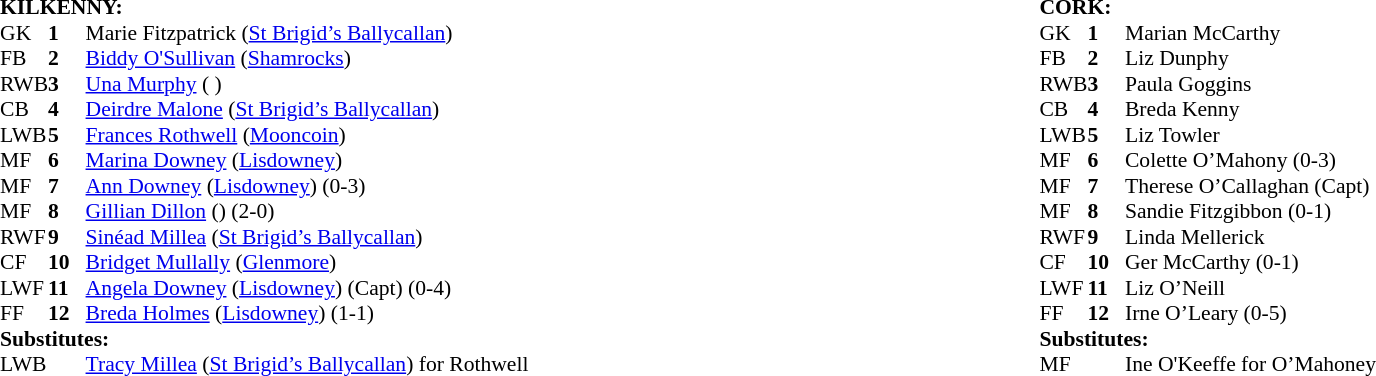<table width="100%">
<tr>
<td valign="top"></td>
<td valign="top" width="50%"><br><table style="font-size: 90%" cellspacing="0" cellpadding="0" align=center>
<tr>
<td colspan="4"><strong>KILKENNY:</strong></td>
</tr>
<tr>
<th width="25"></th>
<th width="25"></th>
</tr>
<tr>
<td>GK</td>
<td><strong>1</strong></td>
<td>Marie Fitzpatrick (<a href='#'>St Brigid’s Ballycallan</a>)</td>
</tr>
<tr>
<td>FB</td>
<td><strong>2</strong></td>
<td><a href='#'>Biddy O'Sullivan</a> (<a href='#'>Shamrocks</a>)</td>
</tr>
<tr>
<td>RWB</td>
<td><strong>3</strong></td>
<td><a href='#'>Una Murphy</a> ( )</td>
</tr>
<tr>
<td>CB</td>
<td><strong>4</strong></td>
<td><a href='#'>Deirdre Malone</a> (<a href='#'>St Brigid’s Ballycallan</a>)</td>
</tr>
<tr>
<td>LWB</td>
<td><strong>5</strong></td>
<td><a href='#'>Frances Rothwell</a> (<a href='#'>Mooncoin</a>) </td>
</tr>
<tr>
<td>MF</td>
<td><strong>6</strong></td>
<td><a href='#'>Marina Downey</a> (<a href='#'>Lisdowney</a>)</td>
</tr>
<tr>
<td>MF</td>
<td><strong>7</strong></td>
<td><a href='#'>Ann Downey</a> (<a href='#'>Lisdowney</a>) (0-3)</td>
</tr>
<tr>
<td>MF</td>
<td><strong>8</strong></td>
<td><a href='#'>Gillian Dillon</a> ()  (2-0)</td>
</tr>
<tr>
<td>RWF</td>
<td><strong>9</strong></td>
<td><a href='#'>Sinéad Millea</a> (<a href='#'>St Brigid’s Ballycallan</a>)</td>
</tr>
<tr>
<td>CF</td>
<td><strong>10</strong></td>
<td><a href='#'>Bridget Mullally</a> (<a href='#'>Glenmore</a>)</td>
</tr>
<tr>
<td>LWF</td>
<td><strong>11</strong></td>
<td><a href='#'>Angela Downey</a> (<a href='#'>Lisdowney</a>) (Capt) (0-4)</td>
</tr>
<tr>
<td>FF</td>
<td><strong>12</strong></td>
<td><a href='#'>Breda Holmes</a> (<a href='#'>Lisdowney</a>) (1-1)</td>
</tr>
<tr>
<td colspan=4><strong>Substitutes:</strong></td>
</tr>
<tr>
<td>LWB</td>
<td></td>
<td><a href='#'>Tracy Millea</a> (<a href='#'>St Brigid’s Ballycallan</a>) for Rothwell </td>
</tr>
<tr>
</tr>
</table>
</td>
<td valign="top" width="50%"><br><table style="font-size: 90%" cellspacing="0" cellpadding="0" align=center>
<tr>
<td colspan="4"><strong>CORK:</strong></td>
</tr>
<tr>
<th width="25"></th>
<th width="25"></th>
</tr>
<tr>
<td>GK</td>
<td><strong>1</strong></td>
<td>Marian McCarthy</td>
</tr>
<tr>
<td>FB</td>
<td><strong>2</strong></td>
<td>Liz Dunphy</td>
</tr>
<tr>
<td>RWB</td>
<td><strong>3</strong></td>
<td>Paula Goggins</td>
</tr>
<tr>
<td>CB</td>
<td><strong>4</strong></td>
<td>Breda Kenny</td>
</tr>
<tr>
<td>LWB</td>
<td><strong>5</strong></td>
<td>Liz Towler</td>
</tr>
<tr>
<td>MF</td>
<td><strong>6</strong></td>
<td>Colette O’Mahony (0-3) </td>
</tr>
<tr>
<td>MF</td>
<td><strong>7</strong></td>
<td>Therese O’Callaghan (Capt)</td>
</tr>
<tr>
<td>MF</td>
<td><strong>8</strong></td>
<td>Sandie Fitzgibbon (0-1)</td>
</tr>
<tr>
<td>RWF</td>
<td><strong>9</strong></td>
<td>Linda Mellerick</td>
</tr>
<tr>
<td>CF</td>
<td><strong>10</strong></td>
<td>Ger McCarthy (0-1)</td>
</tr>
<tr>
<td>LWF</td>
<td><strong>11</strong></td>
<td>Liz O’Neill</td>
</tr>
<tr>
<td>FF</td>
<td><strong>12</strong></td>
<td>Irne O’Leary (0-5)</td>
</tr>
<tr>
<td colspan=4><strong>Substitutes:</strong></td>
</tr>
<tr>
<td>MF</td>
<td></td>
<td>Ine O'Keeffe for O’Mahoney </td>
</tr>
<tr>
</tr>
</table>
</td>
</tr>
</table>
